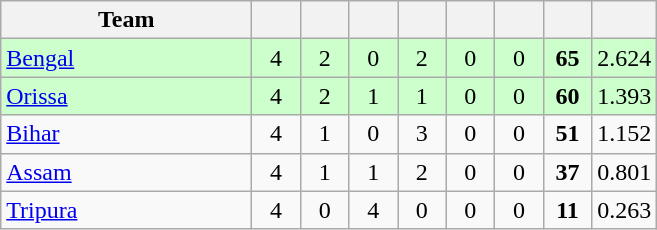<table class="wikitable" style="text-align:center">
<tr>
<th style="width:160px">Team</th>
<th style="width:25px"></th>
<th style="width:25px"></th>
<th style="width:25px"></th>
<th style="width:25px"></th>
<th style="width:25px"></th>
<th style="width:25px"></th>
<th style="width:25px"></th>
<th style="width:25px;"></th>
</tr>
<tr style="background:#cfc;">
<td style="text-align:left"><a href='#'>Bengal</a></td>
<td>4</td>
<td>2</td>
<td>0</td>
<td>2</td>
<td>0</td>
<td>0</td>
<td><strong>65</strong></td>
<td>2.624</td>
</tr>
<tr style="background:#cfc;">
<td style="text-align:left"><a href='#'>Orissa</a></td>
<td>4</td>
<td>2</td>
<td>1</td>
<td>1</td>
<td>0</td>
<td>0</td>
<td><strong>60</strong></td>
<td>1.393</td>
</tr>
<tr>
<td style="text-align:left"><a href='#'>Bihar</a></td>
<td>4</td>
<td>1</td>
<td>0</td>
<td>3</td>
<td>0</td>
<td>0</td>
<td><strong>51</strong></td>
<td>1.152</td>
</tr>
<tr>
<td style="text-align:left"><a href='#'>Assam</a></td>
<td>4</td>
<td>1</td>
<td>1</td>
<td>2</td>
<td>0</td>
<td>0</td>
<td><strong>37</strong></td>
<td>0.801</td>
</tr>
<tr>
<td style="text-align:left"><a href='#'>Tripura</a></td>
<td>4</td>
<td>0</td>
<td>4</td>
<td>0</td>
<td>0</td>
<td>0</td>
<td><strong>11</strong></td>
<td>0.263</td>
</tr>
</table>
